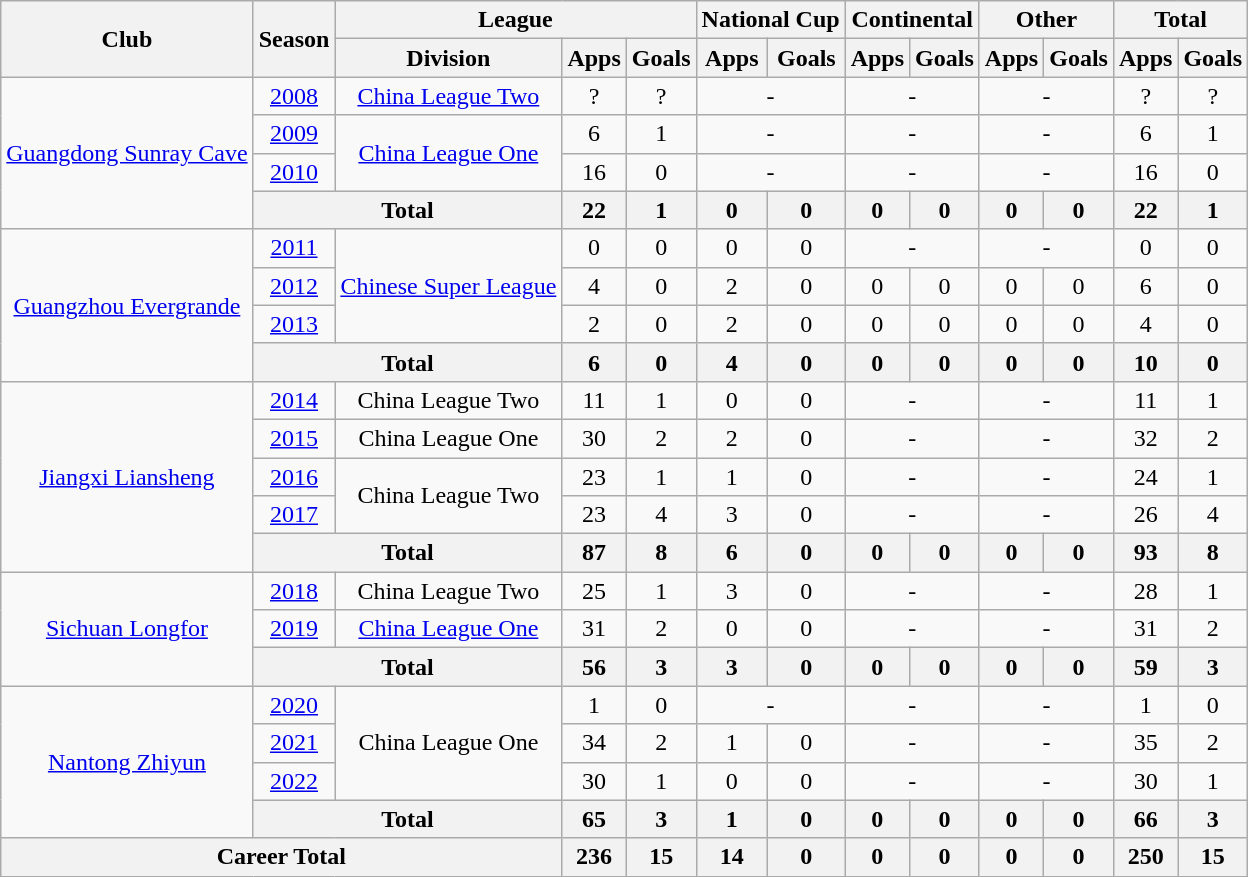<table class="wikitable" style="text-align: center">
<tr>
<th rowspan="2">Club</th>
<th rowspan="2">Season</th>
<th colspan="3">League</th>
<th colspan="2">National Cup</th>
<th colspan="2">Continental</th>
<th colspan="2">Other</th>
<th colspan="2">Total</th>
</tr>
<tr>
<th>Division</th>
<th>Apps</th>
<th>Goals</th>
<th>Apps</th>
<th>Goals</th>
<th>Apps</th>
<th>Goals</th>
<th>Apps</th>
<th>Goals</th>
<th>Apps</th>
<th>Goals</th>
</tr>
<tr>
<td rowspan=4><a href='#'>Guangdong Sunray Cave</a></td>
<td><a href='#'>2008</a></td>
<td><a href='#'>China League Two</a></td>
<td>?</td>
<td>?</td>
<td colspan="2">-</td>
<td colspan="2">-</td>
<td colspan="2">-</td>
<td>?</td>
<td>?</td>
</tr>
<tr>
<td><a href='#'>2009</a></td>
<td rowspan="2"><a href='#'>China League One</a></td>
<td>6</td>
<td>1</td>
<td colspan="2">-</td>
<td colspan="2">-</td>
<td colspan="2">-</td>
<td>6</td>
<td>1</td>
</tr>
<tr>
<td><a href='#'>2010</a></td>
<td>16</td>
<td>0</td>
<td colspan="2">-</td>
<td colspan="2">-</td>
<td colspan="2">-</td>
<td>16</td>
<td>0</td>
</tr>
<tr>
<th colspan=2>Total</th>
<th>22</th>
<th>1</th>
<th>0</th>
<th>0</th>
<th>0</th>
<th>0</th>
<th>0</th>
<th>0</th>
<th>22</th>
<th>1</th>
</tr>
<tr>
<td rowspan=4><a href='#'>Guangzhou Evergrande</a></td>
<td><a href='#'>2011</a></td>
<td rowspan="3"><a href='#'>Chinese Super League</a></td>
<td>0</td>
<td>0</td>
<td>0</td>
<td>0</td>
<td colspan="2">-</td>
<td colspan="2">-</td>
<td>0</td>
<td>0</td>
</tr>
<tr>
<td><a href='#'>2012</a></td>
<td>4</td>
<td>0</td>
<td>2</td>
<td>0</td>
<td>0</td>
<td>0</td>
<td>0</td>
<td>0</td>
<td>6</td>
<td>0</td>
</tr>
<tr>
<td><a href='#'>2013</a></td>
<td>2</td>
<td>0</td>
<td>2</td>
<td>0</td>
<td>0</td>
<td>0</td>
<td>0</td>
<td>0</td>
<td>4</td>
<td>0</td>
</tr>
<tr>
<th colspan=2>Total</th>
<th>6</th>
<th>0</th>
<th>4</th>
<th>0</th>
<th>0</th>
<th>0</th>
<th>0</th>
<th>0</th>
<th>10</th>
<th>0</th>
</tr>
<tr>
<td rowspan=5><a href='#'>Jiangxi Liansheng</a></td>
<td><a href='#'>2014</a></td>
<td>China League Two</td>
<td>11</td>
<td>1</td>
<td>0</td>
<td>0</td>
<td colspan="2">-</td>
<td colspan="2">-</td>
<td>11</td>
<td>1</td>
</tr>
<tr>
<td><a href='#'>2015</a></td>
<td>China League One</td>
<td>30</td>
<td>2</td>
<td>2</td>
<td>0</td>
<td colspan="2">-</td>
<td colspan="2">-</td>
<td>32</td>
<td>2</td>
</tr>
<tr>
<td><a href='#'>2016</a></td>
<td rowspan=2>China League Two</td>
<td>23</td>
<td>1</td>
<td>1</td>
<td>0</td>
<td colspan="2">-</td>
<td colspan="2">-</td>
<td>24</td>
<td>1</td>
</tr>
<tr>
<td><a href='#'>2017</a></td>
<td>23</td>
<td>4</td>
<td>3</td>
<td>0</td>
<td colspan="2">-</td>
<td colspan="2">-</td>
<td>26</td>
<td>4</td>
</tr>
<tr>
<th colspan=2>Total</th>
<th>87</th>
<th>8</th>
<th>6</th>
<th>0</th>
<th>0</th>
<th>0</th>
<th>0</th>
<th>0</th>
<th>93</th>
<th>8</th>
</tr>
<tr>
<td rowspan=3><a href='#'>Sichuan Longfor</a></td>
<td><a href='#'>2018</a></td>
<td>China League Two</td>
<td>25</td>
<td>1</td>
<td>3</td>
<td>0</td>
<td colspan="2">-</td>
<td colspan="2">-</td>
<td>28</td>
<td>1</td>
</tr>
<tr>
<td><a href='#'>2019</a></td>
<td rowspan="1"><a href='#'>China League One</a></td>
<td>31</td>
<td>2</td>
<td>0</td>
<td>0</td>
<td colspan="2">-</td>
<td colspan="2">-</td>
<td>31</td>
<td>2</td>
</tr>
<tr>
<th colspan=2>Total</th>
<th>56</th>
<th>3</th>
<th>3</th>
<th>0</th>
<th>0</th>
<th>0</th>
<th>0</th>
<th>0</th>
<th>59</th>
<th>3</th>
</tr>
<tr>
<td rowspan=4><a href='#'>Nantong Zhiyun</a></td>
<td><a href='#'>2020</a></td>
<td rowspan=3>China League One</td>
<td>1</td>
<td>0</td>
<td colspan="2">-</td>
<td colspan="2">-</td>
<td colspan="2">-</td>
<td>1</td>
<td>0</td>
</tr>
<tr>
<td><a href='#'>2021</a></td>
<td>34</td>
<td>2</td>
<td>1</td>
<td>0</td>
<td colspan="2">-</td>
<td colspan="2">-</td>
<td>35</td>
<td>2</td>
</tr>
<tr>
<td><a href='#'>2022</a></td>
<td>30</td>
<td>1</td>
<td>0</td>
<td>0</td>
<td colspan="2">-</td>
<td colspan="2">-</td>
<td>30</td>
<td>1</td>
</tr>
<tr>
<th colspan=2>Total</th>
<th>65</th>
<th>3</th>
<th>1</th>
<th>0</th>
<th>0</th>
<th>0</th>
<th>0</th>
<th>0</th>
<th>66</th>
<th>3</th>
</tr>
<tr>
<th colspan=3>Career Total</th>
<th>236</th>
<th>15</th>
<th>14</th>
<th>0</th>
<th>0</th>
<th>0</th>
<th>0</th>
<th>0</th>
<th>250</th>
<th>15</th>
</tr>
</table>
